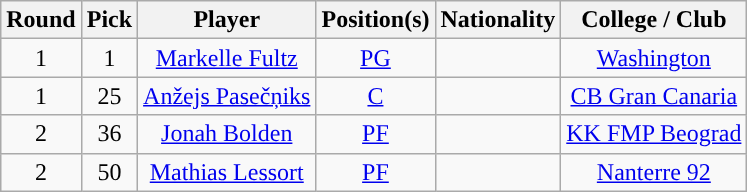<table class="wikitable sortable sortable">
<tr>
<th>Round</th>
<th>Pick</th>
<th>Player</th>
<th>Position(s)</th>
<th>Nationality</th>
<th>College / Club</th>
</tr>
<tr style="text-align: center">
<td>1</td>
<td>1</td>
<td><a href='#'>Markelle Fultz</a></td>
<td><a href='#'>PG</a></td>
<td></td>
<td><a href='#'>Washington</a></td>
</tr>
<tr style="text-align: center">
<td>1</td>
<td>25</td>
<td><a href='#'>Anžejs Pasečņiks</a></td>
<td><a href='#'>C</a></td>
<td></td>
<td> <a href='#'>CB Gran Canaria</a></td>
</tr>
<tr style="text-align: center">
<td>2</td>
<td>36</td>
<td><a href='#'>Jonah Bolden</a></td>
<td><a href='#'>PF</a></td>
<td></td>
<td> <a href='#'>KK FMP Beograd</a></td>
</tr>
<tr style="text-align: center">
<td>2</td>
<td>50</td>
<td><a href='#'>Mathias Lessort</a></td>
<td><a href='#'>PF</a></td>
<td></td>
<td> <a href='#'>Nanterre 92</a></td>
</tr>
</table>
